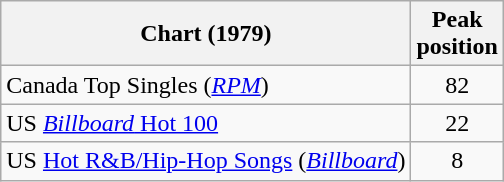<table class="wikitable sortable">
<tr>
<th>Chart (1979)</th>
<th>Peak<br>position</th>
</tr>
<tr>
<td>Canada Top Singles (<em><a href='#'>RPM</a></em>)</td>
<td style="text-align:center;">82</td>
</tr>
<tr>
<td>US <a href='#'><em>Billboard</em> Hot 100</a></td>
<td align="center">22</td>
</tr>
<tr>
<td>US <a href='#'>Hot R&B/Hip-Hop Songs</a> (<em><a href='#'>Billboard</a></em>)</td>
<td align="center">8</td>
</tr>
</table>
